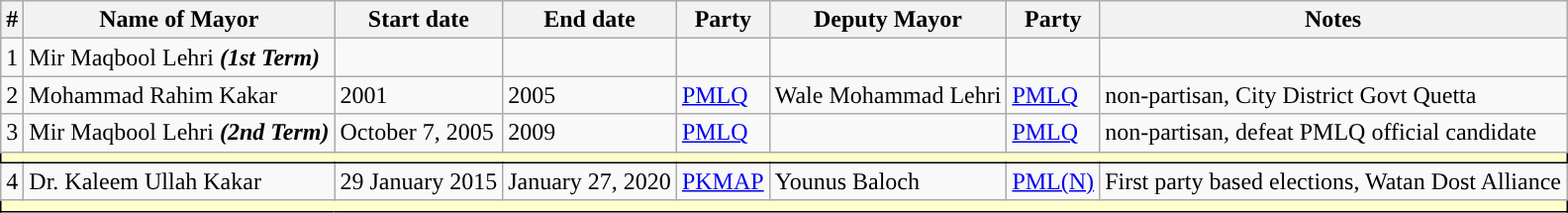<table class="wikitable">
<tr>
<th>#</th>
<th>Name of Mayor</th>
<th>Start date</th>
<th>End date</th>
<th>Party</th>
<th>Deputy Mayor</th>
<th>Party</th>
<th>Notes</th>
</tr>
<tr>
<td>1</td>
<td>Mir Maqbool Lehri <strong><em>(1st Term)</em></strong></td>
<td></td>
<td></td>
<td></td>
<td></td>
<td></td>
<td></td>
</tr>
<tr>
<td>2</td>
<td>Mohammad Rahim Kakar</td>
<td>2001</td>
<td>2005</td>
<td style="background-color: "><a href='#'>PMLQ</a></td>
<td>Wale Mohammad Lehri</td>
<td style="background-color: "><a href='#'>PMLQ</a></td>
<td>non-partisan, City District Govt Quetta</td>
</tr>
<tr>
<td>3</td>
<td>Mir Maqbool Lehri <strong><em>(2nd Term)</em></strong></td>
<td>October 7, 2005</td>
<td>2009</td>
<td style="background-color: "><a href='#'>PMLQ</a></td>
<td></td>
<td style="background-color: "><a href='#'>PMLQ</a></td>
<td>non-partisan, defeat PMLQ official candidate</td>
</tr>
<tr>
<td colspan="8" style="border: 1px solid black; background: #ffffcc;"></td>
</tr>
<tr>
<td>4</td>
<td>Dr. Kaleem Ullah Kakar</td>
<td>29 January 2015</td>
<td>January 27, 2020</td>
<td style="background-color: "><a href='#'>PKMAP</a></td>
<td>Younus Baloch</td>
<td style="background-color: "><a href='#'>PML(N)</a></td>
<td>First party based elections, Watan Dost Alliance</td>
</tr>
<tr>
<td colspan="8" style="border: 1px solid black; background: #ffffcc;"></td>
</tr>
</table>
